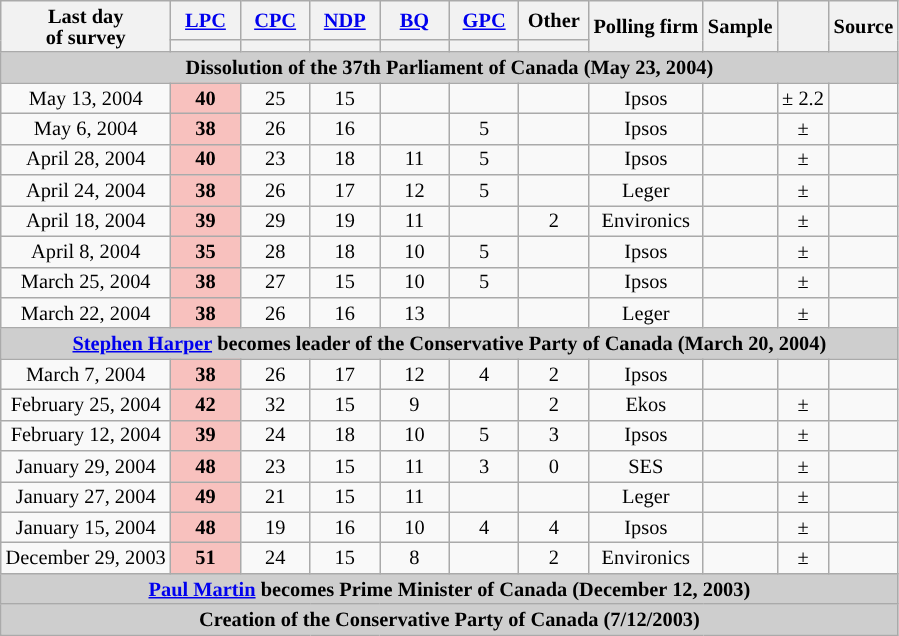<table class="wikitable" style="text-align:center;font-size:85%;line-height:14px;" align="center">
<tr>
<th rowspan="2">Last day <br>of survey</th>
<th class="unsortable" style="width:40px;"><a href='#'>LPC</a></th>
<th class="unsortable" style="width:40px;"><a href='#'>CPC</a></th>
<th class="unsortable" style="width:40px;"><a href='#'>NDP</a></th>
<th class="unsortable" style="width:40px;"><a href='#'>BQ</a></th>
<th class="unsortable" style="width:40px;"><a href='#'>GPC</a></th>
<th class="unsortable" style="width:40px;">Other</th>
<th rowspan="2">Polling firm</th>
<th rowspan="2">Sample</th>
<th rowspan="2"></th>
<th rowspan="2">Source</th>
</tr>
<tr style="line-height:5px;">
<th style="background:"></th>
<th style="background:"></th>
<th style="background:"></th>
<th style="background:"></th>
<th style="background:"></th>
<th style="background:"></th>
</tr>
<tr>
<td colspan="11" align="center" style="background-color:#CECECE;"><strong>Dissolution of the 37th Parliament of Canada (May 23, 2004)</strong></td>
</tr>
<tr>
<td>May 13, 2004</td>
<td style="background:#F8C1BE"><strong>40</strong></td>
<td>25</td>
<td>15</td>
<td></td>
<td></td>
<td></td>
<td>Ipsos</td>
<td></td>
<td>± 2.2</td>
<td></td>
</tr>
<tr>
<td>May 6, 2004</td>
<td style="background:#F8C1BE"><strong>38</strong></td>
<td>26</td>
<td>16</td>
<td></td>
<td>5</td>
<td></td>
<td>Ipsos</td>
<td></td>
<td>± </td>
<td></td>
</tr>
<tr>
<td>April 28, 2004</td>
<td style="background:#F8C1BE"><strong>40</strong></td>
<td>23</td>
<td>18</td>
<td>11</td>
<td>5</td>
<td></td>
<td>Ipsos</td>
<td></td>
<td>± </td>
<td></td>
</tr>
<tr>
<td>April 24, 2004</td>
<td style="background:#F8C1BE"><strong>38</strong></td>
<td>26</td>
<td>17</td>
<td>12</td>
<td>5</td>
<td></td>
<td>Leger</td>
<td></td>
<td>± </td>
<td></td>
</tr>
<tr>
<td>April 18, 2004</td>
<td style="background:#F8C1BE"><strong>39</strong></td>
<td>29</td>
<td>19</td>
<td>11</td>
<td></td>
<td>2</td>
<td>Environics</td>
<td></td>
<td>± </td>
<td></td>
</tr>
<tr>
<td>April 8, 2004</td>
<td style="background:#F8C1BE"><strong>35</strong></td>
<td>28</td>
<td>18</td>
<td>10</td>
<td>5</td>
<td></td>
<td>Ipsos</td>
<td></td>
<td>± </td>
<td></td>
</tr>
<tr>
<td>March 25, 2004</td>
<td style="background:#F8C1BE"><strong>38</strong></td>
<td>27</td>
<td>15</td>
<td>10</td>
<td>5</td>
<td></td>
<td>Ipsos</td>
<td></td>
<td>± </td>
<td></td>
</tr>
<tr>
<td>March 22, 2004</td>
<td style="background:#F8C1BE"><strong>38</strong></td>
<td>26</td>
<td>16</td>
<td>13</td>
<td></td>
<td></td>
<td>Leger</td>
<td></td>
<td>± </td>
<td></td>
</tr>
<tr>
<td colspan="11" align="center" style="background-color:#CECECE;"><strong><a href='#'>Stephen Harper</a> becomes leader of the Conservative Party of Canada (March 20, 2004)</strong></td>
</tr>
<tr>
<td>March 7, 2004</td>
<td style="background:#F8C1BE"><strong>38</strong></td>
<td>26</td>
<td>17</td>
<td>12</td>
<td>4</td>
<td>2</td>
<td>Ipsos</td>
<td></td>
<td></td>
<td></td>
</tr>
<tr>
<td>February 25, 2004</td>
<td style="background:#F8C1BE"><strong>42</strong></td>
<td>32</td>
<td>15</td>
<td>9</td>
<td></td>
<td>2</td>
<td>Ekos</td>
<td></td>
<td>± </td>
<td></td>
</tr>
<tr>
<td>February 12, 2004</td>
<td style="background:#F8C1BE"><strong>39</strong></td>
<td>24</td>
<td>18</td>
<td>10</td>
<td>5</td>
<td>3</td>
<td>Ipsos</td>
<td></td>
<td>± </td>
<td></td>
</tr>
<tr>
<td>January 29, 2004</td>
<td style="background:#F8C1BE"><strong>48</strong></td>
<td>23</td>
<td>15</td>
<td>11</td>
<td>3</td>
<td>0</td>
<td>SES</td>
<td></td>
<td>± </td>
<td></td>
</tr>
<tr>
<td>January 27, 2004</td>
<td style="background:#F8C1BE"><strong>49</strong></td>
<td>21</td>
<td>15</td>
<td>11</td>
<td></td>
<td></td>
<td>Leger</td>
<td></td>
<td>± </td>
<td></td>
</tr>
<tr>
<td>January 15, 2004</td>
<td style="background:#F8C1BE"><strong>48</strong></td>
<td>19</td>
<td>16</td>
<td>10</td>
<td>4</td>
<td>4</td>
<td>Ipsos</td>
<td></td>
<td>± </td>
<td></td>
</tr>
<tr>
<td>December 29, 2003</td>
<td style="background:#F8C1BE"><strong>51</strong></td>
<td>24</td>
<td>15</td>
<td>8</td>
<td></td>
<td>2</td>
<td>Environics</td>
<td></td>
<td>± </td>
<td> </td>
</tr>
<tr>
<td colspan="11" align="center" style="background-color:#CECECE;"><strong><a href='#'>Paul Martin</a> becomes Prime Minister of Canada (December 12, 2003)</strong></td>
</tr>
<tr>
<td colspan="11" align="center" style="background-color:#CECECE;"><strong>Creation of the Conservative Party of Canada (7/12/2003)</strong></td>
</tr>
</table>
